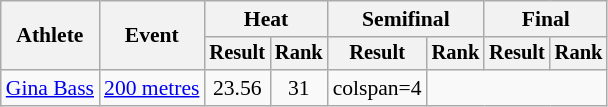<table class="wikitable" style="font-size:90%">
<tr>
<th rowspan="2">Athlete</th>
<th rowspan="2">Event</th>
<th colspan="2">Heat</th>
<th colspan="2">Semifinal</th>
<th colspan="2">Final</th>
</tr>
<tr style="font-size:95%">
<th>Result</th>
<th>Rank</th>
<th>Result</th>
<th>Rank</th>
<th>Result</th>
<th>Rank</th>
</tr>
<tr style=text-align:center>
<td style=text-align:left><a href='#'>Gina Bass</a></td>
<td style=text-align:left><a href='#'>200 metres</a></td>
<td>23.56</td>
<td>31</td>
<td>colspan=4 </td>
</tr>
</table>
